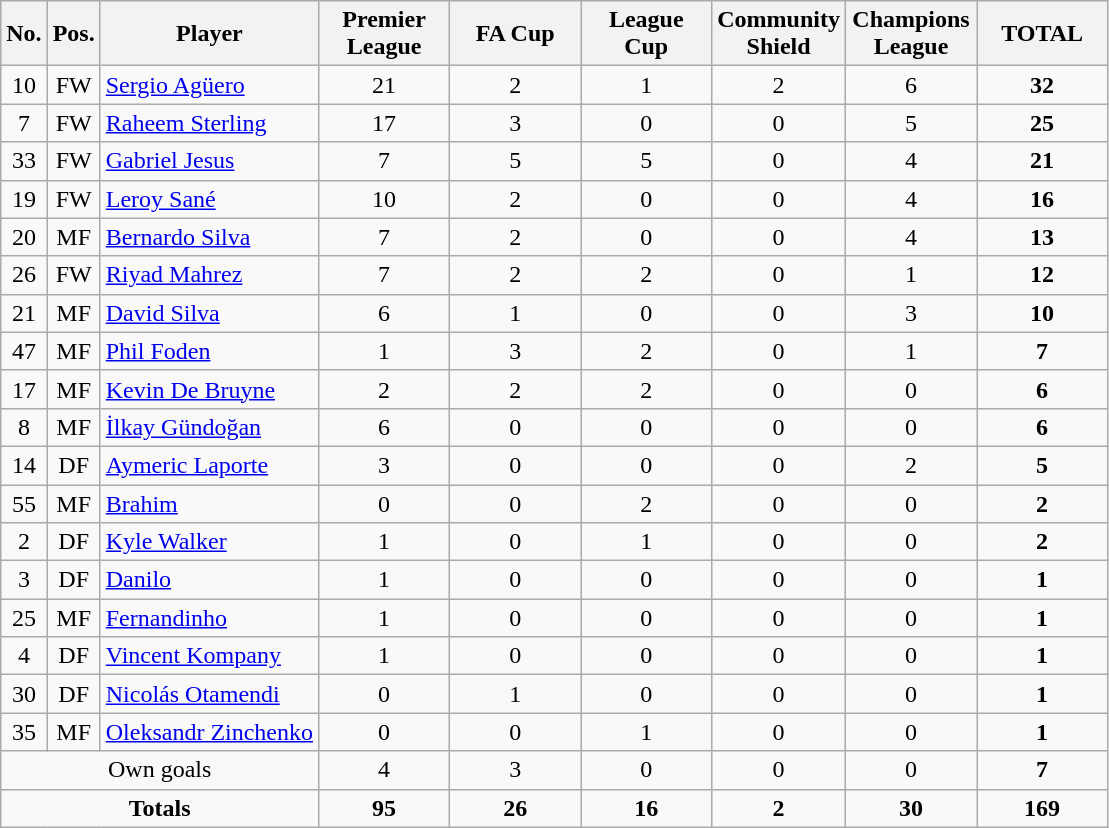<table class="wikitable sortable alternance" style="text-align:center">
<tr>
<th>No.</th>
<th>Pos.</th>
<th>Player</th>
<th width="80">Premier League</th>
<th width="80">FA Cup</th>
<th width="80">League Cup</th>
<th width="80">Community Shield</th>
<th width="80">Champions League</th>
<th width="80">TOTAL</th>
</tr>
<tr>
<td>10</td>
<td>FW</td>
<td align="left"> <a href='#'>Sergio Agüero</a></td>
<td>21</td>
<td>2</td>
<td>1</td>
<td>2</td>
<td>6</td>
<td><strong>32</strong></td>
</tr>
<tr>
<td>7</td>
<td>FW</td>
<td align="left"> <a href='#'>Raheem Sterling</a></td>
<td>17</td>
<td>3</td>
<td>0</td>
<td>0</td>
<td>5</td>
<td><strong>25</strong></td>
</tr>
<tr>
<td>33</td>
<td>FW</td>
<td align="left"> <a href='#'>Gabriel Jesus</a></td>
<td>7</td>
<td>5</td>
<td>5</td>
<td>0</td>
<td>4</td>
<td><strong>21</strong></td>
</tr>
<tr>
<td>19</td>
<td>FW</td>
<td align="left"> <a href='#'>Leroy Sané</a></td>
<td>10</td>
<td>2</td>
<td>0</td>
<td>0</td>
<td>4</td>
<td><strong>16</strong></td>
</tr>
<tr>
<td>20</td>
<td>MF</td>
<td align="left"> <a href='#'>Bernardo Silva</a></td>
<td>7</td>
<td>2</td>
<td>0</td>
<td>0</td>
<td>4</td>
<td><strong>13</strong></td>
</tr>
<tr>
<td>26</td>
<td>FW</td>
<td align="left"> <a href='#'>Riyad Mahrez</a></td>
<td>7</td>
<td>2</td>
<td>2</td>
<td>0</td>
<td>1</td>
<td><strong>12</strong></td>
</tr>
<tr>
<td>21</td>
<td>MF</td>
<td align="left"> <a href='#'>David Silva</a></td>
<td>6</td>
<td>1</td>
<td>0</td>
<td>0</td>
<td>3</td>
<td><strong>10</strong></td>
</tr>
<tr>
<td>47</td>
<td>MF</td>
<td align="left"> <a href='#'>Phil Foden</a></td>
<td>1</td>
<td>3</td>
<td>2</td>
<td>0</td>
<td>1</td>
<td><strong>7</strong></td>
</tr>
<tr>
<td>17</td>
<td>MF</td>
<td align="left"> <a href='#'>Kevin De Bruyne</a></td>
<td>2</td>
<td>2</td>
<td>2</td>
<td>0</td>
<td>0</td>
<td><strong>6</strong></td>
</tr>
<tr>
<td>8</td>
<td>MF</td>
<td align="left"> <a href='#'>İlkay Gündoğan</a></td>
<td>6</td>
<td>0</td>
<td>0</td>
<td>0</td>
<td>0</td>
<td><strong>6</strong></td>
</tr>
<tr>
<td>14</td>
<td>DF</td>
<td align="left"> <a href='#'>Aymeric Laporte</a></td>
<td>3</td>
<td>0</td>
<td>0</td>
<td>0</td>
<td>2</td>
<td><strong>5</strong></td>
</tr>
<tr>
<td>55</td>
<td>MF</td>
<td align="left"> <a href='#'>Brahim</a></td>
<td>0</td>
<td>0</td>
<td>2</td>
<td>0</td>
<td>0</td>
<td><strong>2</strong></td>
</tr>
<tr>
<td>2</td>
<td>DF</td>
<td align="left"> <a href='#'>Kyle Walker</a></td>
<td>1</td>
<td>0</td>
<td>1</td>
<td>0</td>
<td>0</td>
<td><strong>2</strong></td>
</tr>
<tr>
<td>3</td>
<td>DF</td>
<td align="left"> <a href='#'>Danilo</a></td>
<td>1</td>
<td>0</td>
<td>0</td>
<td>0</td>
<td>0</td>
<td><strong>1</strong></td>
</tr>
<tr>
<td>25</td>
<td>MF</td>
<td align="left"> <a href='#'>Fernandinho</a></td>
<td>1</td>
<td>0</td>
<td>0</td>
<td>0</td>
<td>0</td>
<td><strong>1</strong></td>
</tr>
<tr>
<td>4</td>
<td>DF</td>
<td align="left"> <a href='#'>Vincent Kompany</a></td>
<td>1</td>
<td>0</td>
<td>0</td>
<td>0</td>
<td>0</td>
<td><strong>1</strong></td>
</tr>
<tr>
<td>30</td>
<td>DF</td>
<td align="left"> <a href='#'>Nicolás Otamendi</a></td>
<td>0</td>
<td>1</td>
<td>0</td>
<td>0</td>
<td>0</td>
<td><strong>1</strong></td>
</tr>
<tr>
<td>35</td>
<td>MF</td>
<td align="left"> <a href='#'>Oleksandr Zinchenko</a></td>
<td>0</td>
<td>0</td>
<td>1</td>
<td>0</td>
<td>0</td>
<td><strong>1</strong></td>
</tr>
<tr class="sortbottom">
<td colspan="3">Own goals</td>
<td>4</td>
<td>3</td>
<td>0</td>
<td>0</td>
<td>0</td>
<td><strong>7</strong></td>
</tr>
<tr class="sortbottom">
<td colspan="3"><strong>Totals</strong></td>
<td><strong>95</strong></td>
<td><strong>26</strong></td>
<td><strong>16</strong></td>
<td><strong>2</strong></td>
<td><strong>30</strong></td>
<td><strong>169</strong></td>
</tr>
</table>
